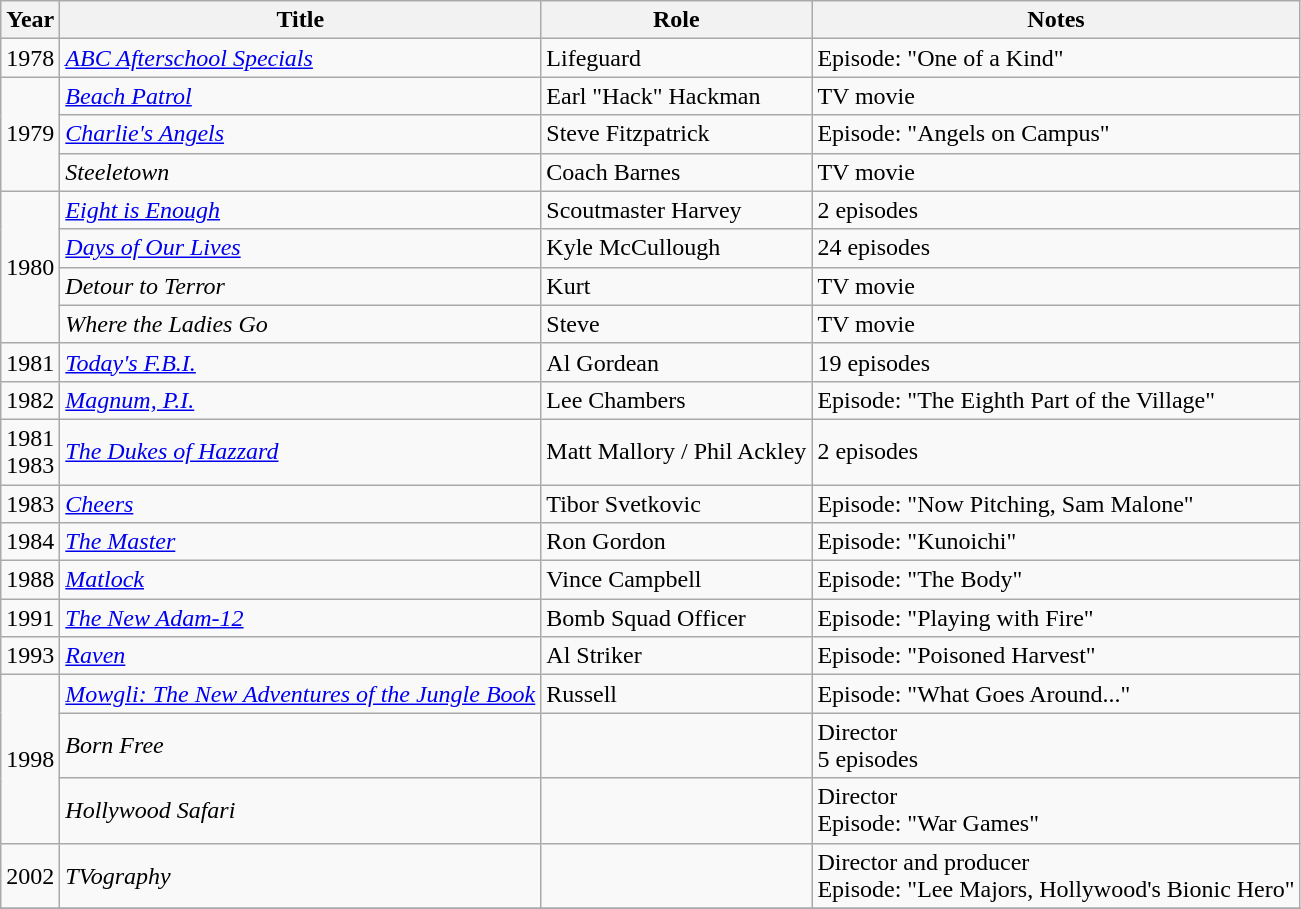<table class="wikitable sortable">
<tr>
<th>Year</th>
<th>Title</th>
<th>Role</th>
<th class="unsortable">Notes</th>
</tr>
<tr>
<td>1978</td>
<td><em><a href='#'>ABC Afterschool Specials</a></em></td>
<td>Lifeguard</td>
<td>Episode: "One of a Kind"</td>
</tr>
<tr>
<td rowspan="3">1979</td>
<td><em><a href='#'>Beach Patrol</a></em></td>
<td>Earl "Hack" Hackman</td>
<td>TV movie</td>
</tr>
<tr>
<td><em><a href='#'>Charlie's Angels</a></em></td>
<td>Steve Fitzpatrick</td>
<td>Episode: "Angels on Campus"</td>
</tr>
<tr>
<td><em>Steeletown</em></td>
<td>Coach Barnes</td>
<td>TV movie</td>
</tr>
<tr>
<td rowspan="4">1980</td>
<td><em><a href='#'>Eight is Enough</a></em></td>
<td>Scoutmaster Harvey</td>
<td>2 episodes</td>
</tr>
<tr>
<td><em><a href='#'>Days of Our Lives</a></em></td>
<td>Kyle McCullough</td>
<td>24 episodes</td>
</tr>
<tr>
<td><em>Detour to Terror</em></td>
<td>Kurt</td>
<td>TV movie</td>
</tr>
<tr>
<td><em>Where the Ladies Go</em></td>
<td>Steve</td>
<td>TV movie</td>
</tr>
<tr>
<td>1981</td>
<td><em><a href='#'>Today's F.B.I.</a></em></td>
<td>Al Gordean</td>
<td>19 episodes</td>
</tr>
<tr>
<td>1982</td>
<td><em><a href='#'>Magnum, P.I.</a></em></td>
<td>Lee Chambers</td>
<td>Episode: "The Eighth Part of the Village"</td>
</tr>
<tr>
<td>1981<br>1983</td>
<td><em><a href='#'>The Dukes of Hazzard</a></em></td>
<td>Matt Mallory / Phil Ackley</td>
<td>2 episodes</td>
</tr>
<tr>
<td>1983</td>
<td><em><a href='#'>Cheers</a></em></td>
<td>Tibor Svetkovic</td>
<td>Episode: "Now Pitching, Sam Malone"</td>
</tr>
<tr>
<td>1984</td>
<td><em><a href='#'>The Master</a></em></td>
<td>Ron Gordon</td>
<td>Episode: "Kunoichi"</td>
</tr>
<tr>
<td>1988</td>
<td><em><a href='#'>Matlock</a></em></td>
<td>Vince Campbell</td>
<td>Episode: "The Body"</td>
</tr>
<tr>
<td>1991</td>
<td><em><a href='#'>The New Adam-12</a></em></td>
<td>Bomb Squad Officer</td>
<td>Episode: "Playing with Fire"</td>
</tr>
<tr>
<td>1993</td>
<td><em><a href='#'>Raven</a></em></td>
<td>Al Striker</td>
<td>Episode: "Poisoned Harvest"</td>
</tr>
<tr>
<td rowspan="3">1998</td>
<td><em><a href='#'>Mowgli: The New Adventures of the Jungle Book</a></em></td>
<td>Russell</td>
<td>Episode: "What Goes Around..."</td>
</tr>
<tr>
<td><em>Born Free</em></td>
<td></td>
<td>Director<br>5 episodes</td>
</tr>
<tr>
<td><em>Hollywood Safari</em></td>
<td></td>
<td>Director<br>Episode: "War Games"</td>
</tr>
<tr>
<td>2002</td>
<td><em>TVography</em></td>
<td></td>
<td>Director and producer<br>Episode: "Lee Majors, Hollywood's Bionic Hero"</td>
</tr>
<tr>
</tr>
</table>
